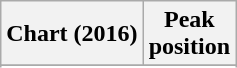<table class="wikitable sortable plainrowheaders" style="text-align:left">
<tr>
<th>Chart (2016)</th>
<th>Peak<br>position</th>
</tr>
<tr>
</tr>
<tr>
</tr>
</table>
